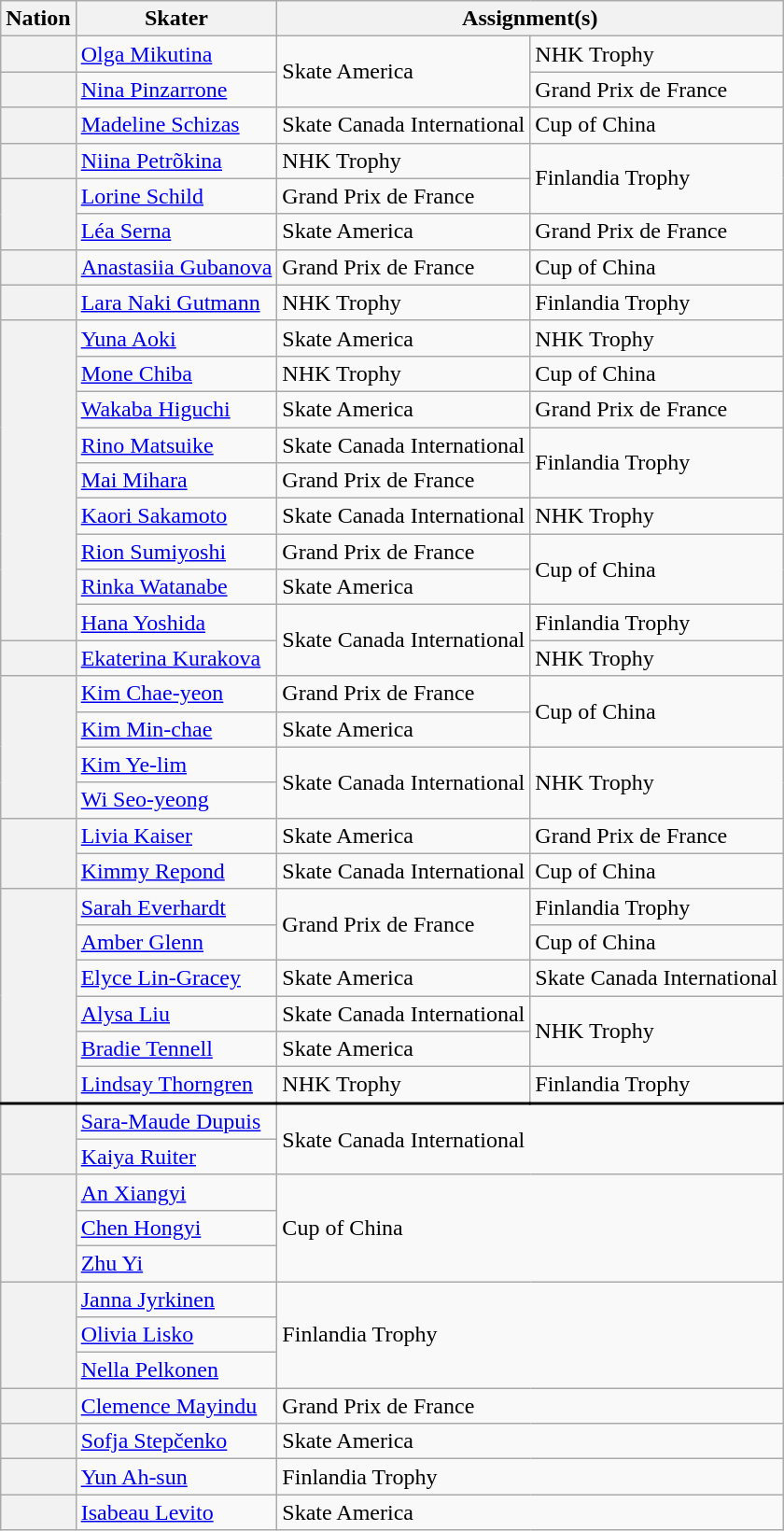<table class="wikitable unsortable" style="text-align:left">
<tr>
<th scope="col">Nation</th>
<th scope="col">Skater</th>
<th scope="col" colspan="2">Assignment(s)</th>
</tr>
<tr>
<th scope="row" style="text-align:left"></th>
<td><a href='#'>Olga Mikutina</a></td>
<td rowspan="2">Skate America</td>
<td>NHK Trophy</td>
</tr>
<tr>
<th scope="row" style="text-align:left"></th>
<td><a href='#'>Nina Pinzarrone</a></td>
<td>Grand Prix de France</td>
</tr>
<tr>
<th scope="row" style="text-align:left"></th>
<td><a href='#'>Madeline Schizas</a></td>
<td>Skate Canada International</td>
<td>Cup of China</td>
</tr>
<tr>
<th scope="row" style="text-align:left"></th>
<td><a href='#'>Niina Petrõkina</a></td>
<td>NHK Trophy</td>
<td rowspan="2">Finlandia Trophy</td>
</tr>
<tr>
<th rowspan="2" scope="row" style="text-align:left"></th>
<td><a href='#'>Lorine Schild</a></td>
<td>Grand Prix de France</td>
</tr>
<tr>
<td><a href='#'>Léa Serna</a></td>
<td>Skate America</td>
<td>Grand Prix de France</td>
</tr>
<tr>
<th scope="row" style="text-align:left"></th>
<td><a href='#'>Anastasiia Gubanova</a></td>
<td>Grand Prix de France</td>
<td>Cup of China</td>
</tr>
<tr>
<th scope="row" style="text-align:left"></th>
<td><a href='#'>Lara Naki Gutmann</a></td>
<td>NHK Trophy</td>
<td>Finlandia Trophy</td>
</tr>
<tr>
<th scope="row" style="text-align:left" rowspan="9"></th>
<td><a href='#'>Yuna Aoki</a></td>
<td>Skate America</td>
<td>NHK Trophy</td>
</tr>
<tr>
<td><a href='#'>Mone Chiba</a></td>
<td>NHK Trophy</td>
<td>Cup of China</td>
</tr>
<tr>
<td><a href='#'>Wakaba Higuchi</a></td>
<td>Skate America</td>
<td>Grand Prix de France</td>
</tr>
<tr>
<td><a href='#'>Rino Matsuike</a></td>
<td>Skate Canada International</td>
<td rowspan="2">Finlandia Trophy</td>
</tr>
<tr>
<td><a href='#'>Mai Mihara</a></td>
<td>Grand Prix de France</td>
</tr>
<tr>
<td><a href='#'>Kaori Sakamoto</a></td>
<td>Skate Canada International</td>
<td>NHK Trophy</td>
</tr>
<tr>
<td><a href='#'>Rion Sumiyoshi</a></td>
<td>Grand Prix de France</td>
<td rowspan="2">Cup of China</td>
</tr>
<tr>
<td><a href='#'>Rinka Watanabe</a></td>
<td>Skate America</td>
</tr>
<tr>
<td><a href='#'>Hana Yoshida</a></td>
<td rowspan="2">Skate Canada International</td>
<td>Finlandia Trophy</td>
</tr>
<tr>
<th scope="row" style="text-align:left"></th>
<td><a href='#'>Ekaterina Kurakova</a></td>
<td>NHK Trophy</td>
</tr>
<tr>
<th rowspan="4" scope="row" style="text-align:left"></th>
<td><a href='#'>Kim Chae-yeon</a></td>
<td>Grand Prix de France</td>
<td rowspan="2">Cup of China</td>
</tr>
<tr>
<td><a href='#'>Kim Min-chae</a></td>
<td>Skate America</td>
</tr>
<tr>
<td><a href='#'>Kim Ye-lim</a></td>
<td rowspan="2">Skate Canada International</td>
<td rowspan="2">NHK Trophy</td>
</tr>
<tr>
<td><a href='#'>Wi Seo-yeong</a></td>
</tr>
<tr>
<th rowspan="2" scope="row" style="text-align:left"></th>
<td><a href='#'>Livia Kaiser</a></td>
<td>Skate America</td>
<td>Grand Prix de France</td>
</tr>
<tr>
<td><a href='#'>Kimmy Repond</a></td>
<td>Skate Canada International</td>
<td>Cup of China</td>
</tr>
<tr>
<th rowspan="6" scope="row" style="text-align:left"></th>
<td><a href='#'>Sarah Everhardt</a></td>
<td rowspan="2">Grand Prix de France</td>
<td>Finlandia Trophy</td>
</tr>
<tr>
<td><a href='#'>Amber Glenn</a></td>
<td>Cup of China</td>
</tr>
<tr>
<td><a href='#'>Elyce Lin-Gracey</a></td>
<td>Skate America</td>
<td>Skate Canada International</td>
</tr>
<tr>
<td><a href='#'>Alysa Liu</a></td>
<td>Skate Canada International</td>
<td rowspan="2">NHK Trophy</td>
</tr>
<tr>
<td><a href='#'>Bradie Tennell</a></td>
<td>Skate America</td>
</tr>
<tr>
<td><a href='#'>Lindsay Thorngren</a></td>
<td>NHK Trophy</td>
<td>Finlandia Trophy</td>
</tr>
<tr style="border-top:2.5px solid">
<th rowspan="2" scope="row" style="text-align:left"></th>
<td><a href='#'>Sara-Maude Dupuis</a></td>
<td colspan="2" rowspan="2">Skate Canada International</td>
</tr>
<tr>
<td><a href='#'>Kaiya Ruiter</a></td>
</tr>
<tr>
<th rowspan="3" scope="row" style="text-align:left"></th>
<td><a href='#'>An Xiangyi</a></td>
<td colspan="2" rowspan="3">Cup of China</td>
</tr>
<tr>
<td><a href='#'>Chen Hongyi</a></td>
</tr>
<tr>
<td><a href='#'>Zhu Yi</a></td>
</tr>
<tr>
<th scope="row" style="text-align:left" rowspan="3"></th>
<td><a href='#'>Janna Jyrkinen</a></td>
<td colspan="2" rowspan="3">Finlandia Trophy</td>
</tr>
<tr>
<td><a href='#'>Olivia Lisko</a></td>
</tr>
<tr>
<td><a href='#'>Nella Pelkonen</a></td>
</tr>
<tr>
<th scope="row" style="text-align:left"></th>
<td><a href='#'>Clemence Mayindu</a></td>
<td colspan=2>Grand Prix de France</td>
</tr>
<tr>
<th scope="row" style="text-align:left"></th>
<td><a href='#'>Sofja Stepčenko</a></td>
<td colspan="2">Skate America</td>
</tr>
<tr>
<th scope="row" style="text-align:left"></th>
<td><a href='#'>Yun Ah-sun</a></td>
<td colspan=2>Finlandia Trophy</td>
</tr>
<tr>
<th scope="row" style="text-align:left"></th>
<td><a href='#'>Isabeau Levito</a></td>
<td colspan=2>Skate America</td>
</tr>
</table>
